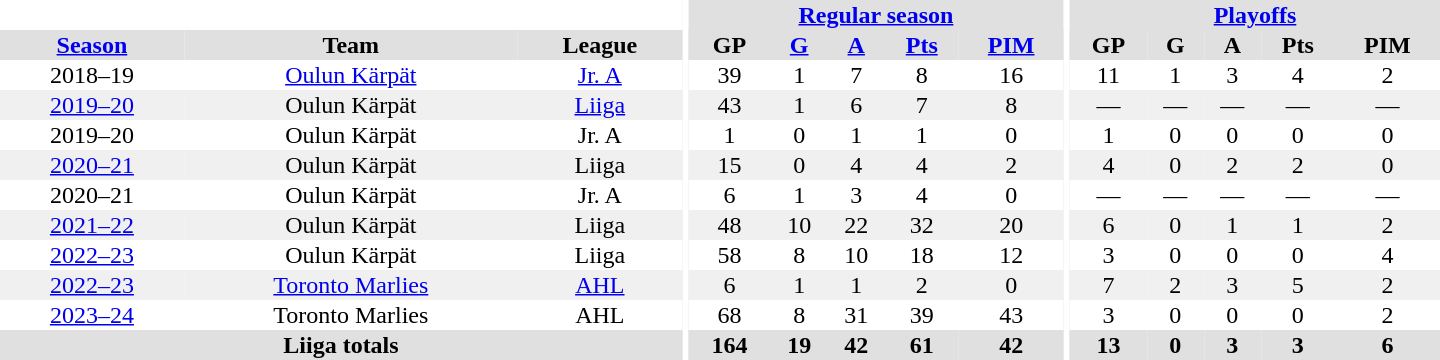<table border="0" cellpadding="1" cellspacing="0" style="text-align:center; width:60em">
<tr bgcolor="#e0e0e0">
<th colspan="3" bgcolor="#ffffff"></th>
<th rowspan="99" bgcolor="#ffffff"></th>
<th colspan="5"><a href='#'>Regular season</a></th>
<th rowspan="99" bgcolor="#ffffff"></th>
<th colspan="5"><a href='#'>Playoffs</a></th>
</tr>
<tr bgcolor="#e0e0e0">
<th><a href='#'>Season</a></th>
<th>Team</th>
<th>League</th>
<th>GP</th>
<th><a href='#'>G</a></th>
<th><a href='#'>A</a></th>
<th><a href='#'>Pts</a></th>
<th><a href='#'>PIM</a></th>
<th>GP</th>
<th>G</th>
<th>A</th>
<th>Pts</th>
<th>PIM</th>
</tr>
<tr>
<td>2018–19</td>
<td><a href='#'>Oulun Kärpät</a></td>
<td><a href='#'>Jr. A</a></td>
<td>39</td>
<td>1</td>
<td>7</td>
<td>8</td>
<td>16</td>
<td>11</td>
<td>1</td>
<td>3</td>
<td>4</td>
<td>2</td>
</tr>
<tr bgcolor="#f0f0f0">
<td><a href='#'>2019–20</a></td>
<td>Oulun Kärpät</td>
<td><a href='#'>Liiga</a></td>
<td>43</td>
<td>1</td>
<td>6</td>
<td>7</td>
<td>8</td>
<td>—</td>
<td>—</td>
<td>—</td>
<td>—</td>
<td>—</td>
</tr>
<tr>
<td>2019–20</td>
<td>Oulun Kärpät</td>
<td>Jr. A</td>
<td>1</td>
<td>0</td>
<td>1</td>
<td>1</td>
<td>0</td>
<td>1</td>
<td>0</td>
<td>0</td>
<td>0</td>
<td>0</td>
</tr>
<tr bgcolor="#f0f0f0">
<td><a href='#'>2020–21</a></td>
<td>Oulun Kärpät</td>
<td>Liiga</td>
<td>15</td>
<td>0</td>
<td>4</td>
<td>4</td>
<td>2</td>
<td>4</td>
<td>0</td>
<td>2</td>
<td>2</td>
<td>0</td>
</tr>
<tr>
<td>2020–21</td>
<td>Oulun Kärpät</td>
<td>Jr. A</td>
<td>6</td>
<td>1</td>
<td>3</td>
<td>4</td>
<td>0</td>
<td>—</td>
<td>—</td>
<td>—</td>
<td>—</td>
<td>—</td>
</tr>
<tr bgcolor="#f0f0f0">
<td><a href='#'>2021–22</a></td>
<td>Oulun Kärpät</td>
<td>Liiga</td>
<td>48</td>
<td>10</td>
<td>22</td>
<td>32</td>
<td>20</td>
<td>6</td>
<td>0</td>
<td>1</td>
<td>1</td>
<td>2</td>
</tr>
<tr>
<td><a href='#'>2022–23</a></td>
<td>Oulun Kärpät</td>
<td>Liiga</td>
<td>58</td>
<td>8</td>
<td>10</td>
<td>18</td>
<td>12</td>
<td>3</td>
<td>0</td>
<td>0</td>
<td>0</td>
<td>4</td>
</tr>
<tr bgcolor="#f0f0f0">
<td><a href='#'>2022–23</a></td>
<td><a href='#'>Toronto Marlies</a></td>
<td><a href='#'>AHL</a></td>
<td>6</td>
<td>1</td>
<td>1</td>
<td>2</td>
<td>0</td>
<td>7</td>
<td>2</td>
<td>3</td>
<td>5</td>
<td>2</td>
</tr>
<tr>
<td><a href='#'>2023–24</a></td>
<td>Toronto Marlies</td>
<td>AHL</td>
<td>68</td>
<td>8</td>
<td>31</td>
<td>39</td>
<td>43</td>
<td>3</td>
<td>0</td>
<td>0</td>
<td>0</td>
<td>2</td>
</tr>
<tr bgcolor="#e0e0e0">
<th colspan="3">Liiga totals</th>
<th>164</th>
<th>19</th>
<th>42</th>
<th>61</th>
<th>42</th>
<th>13</th>
<th>0</th>
<th>3</th>
<th>3</th>
<th>6</th>
</tr>
</table>
